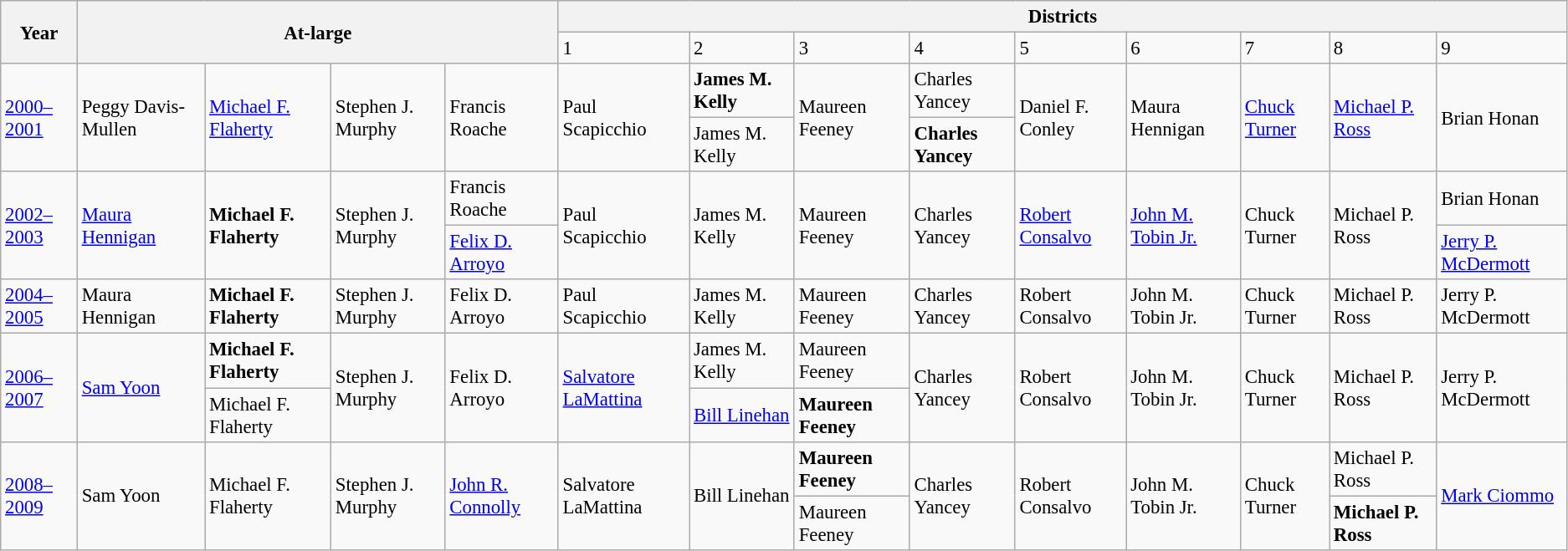<table class=wikitable style="font-size: 95%;">
<tr>
<th rowspan=2>Year</th>
<th rowspan=2 colspan=4>At-large</th>
<th colspan=9>Districts</th>
</tr>
<tr>
<td>1</td>
<td>2</td>
<td>3</td>
<td>4</td>
<td>5</td>
<td>6</td>
<td>7</td>
<td>8</td>
<td>9</td>
</tr>
<tr>
<td rowspan=2><a href='#'>2000–2001</a></td>
<td rowspan=2>Peggy Davis-Mullen</td>
<td rowspan=2><a href='#'>Michael F. Flaherty</a></td>
<td rowspan=2>Stephen J. Murphy</td>
<td rowspan=2>Francis Roache</td>
<td rowspan=2>Paul Scapicchio</td>
<td><strong>James M. Kelly</strong></td>
<td rowspan=2>Maureen Feeney</td>
<td>Charles Yancey</td>
<td rowspan=2>Daniel F. Conley</td>
<td rowspan=2>Maura Hennigan</td>
<td rowspan=2><a href='#'>Chuck Turner</a></td>
<td rowspan=2><a href='#'>Michael P. Ross</a></td>
<td rowspan=2>Brian Honan</td>
</tr>
<tr>
<td>James M. Kelly</td>
<td><strong>Charles Yancey</strong></td>
</tr>
<tr>
<td rowspan=2><a href='#'>2002–2003</a></td>
<td rowspan=2><a href='#'>Maura Hennigan</a></td>
<td rowspan=2><strong>Michael F. Flaherty</strong></td>
<td rowspan=2>Stephen J. Murphy</td>
<td>Francis Roache</td>
<td rowspan=2>Paul Scapicchio</td>
<td rowspan=2>James M. Kelly</td>
<td rowspan=2>Maureen Feeney</td>
<td rowspan=2>Charles Yancey</td>
<td rowspan=2><a href='#'>Robert Consalvo</a></td>
<td rowspan=2><a href='#'>John M. Tobin Jr.</a></td>
<td rowspan=2>Chuck Turner</td>
<td rowspan=2>Michael P. Ross</td>
<td>Brian Honan</td>
</tr>
<tr>
<td><a href='#'>Felix D. Arroyo</a></td>
<td><a href='#'>Jerry P. McDermott</a></td>
</tr>
<tr>
<td><a href='#'>2004–2005</a></td>
<td>Maura Hennigan</td>
<td><strong>Michael F. Flaherty</strong></td>
<td>Stephen J. Murphy</td>
<td>Felix D. Arroyo</td>
<td>Paul Scapicchio</td>
<td>James M. Kelly</td>
<td>Maureen Feeney</td>
<td>Charles Yancey</td>
<td>Robert Consalvo</td>
<td>John M. Tobin Jr.</td>
<td>Chuck Turner</td>
<td>Michael P. Ross</td>
<td>Jerry P. McDermott</td>
</tr>
<tr>
<td rowspan=2><a href='#'>2006–2007</a></td>
<td rowspan=2><a href='#'>Sam Yoon</a></td>
<td><strong>Michael F. Flaherty</strong></td>
<td rowspan=2>Stephen J. Murphy</td>
<td rowspan=2>Felix D. Arroyo</td>
<td rowspan=2><a href='#'>Salvatore LaMattina</a></td>
<td>James M. Kelly</td>
<td>Maureen Feeney</td>
<td rowspan=2>Charles Yancey</td>
<td rowspan=2>Robert Consalvo</td>
<td rowspan=2>John M. Tobin Jr.</td>
<td rowspan=2>Chuck Turner</td>
<td rowspan=2>Michael P. Ross</td>
<td rowspan=2>Jerry P. McDermott</td>
</tr>
<tr>
<td>Michael F. Flaherty</td>
<td><a href='#'>Bill Linehan</a></td>
<td><strong>Maureen Feeney</strong></td>
</tr>
<tr>
<td rowspan=2><a href='#'>2008–2009</a></td>
<td rowspan=2>Sam Yoon</td>
<td rowspan=2>Michael F. Flaherty</td>
<td rowspan=2>Stephen J. Murphy</td>
<td rowspan=2><a href='#'>John R. Connolly</a></td>
<td rowspan=2>Salvatore LaMattina</td>
<td rowspan=2>Bill Linehan</td>
<td><strong>Maureen Feeney</strong></td>
<td rowspan=2>Charles Yancey</td>
<td rowspan=2>Robert Consalvo</td>
<td rowspan=2>John M. Tobin Jr.</td>
<td rowspan=2>Chuck Turner</td>
<td>Michael P. Ross</td>
<td rowspan=2><a href='#'>Mark Ciommo</a></td>
</tr>
<tr>
<td>Maureen Feeney</td>
<td><strong>Michael P. Ross</strong> </td>
</tr>
</table>
